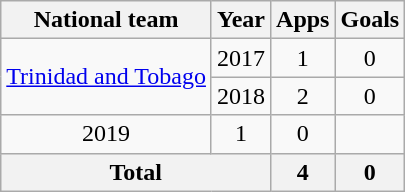<table class="wikitable" style="text-align:center">
<tr>
<th>National team</th>
<th>Year</th>
<th>Apps</th>
<th>Goals</th>
</tr>
<tr>
<td rowspan="2"><a href='#'>Trinidad and Tobago</a></td>
<td>2017</td>
<td>1</td>
<td>0</td>
</tr>
<tr>
<td>2018</td>
<td>2</td>
<td>0</td>
</tr>
<tr>
<td>2019</td>
<td>1</td>
<td>0</td>
</tr>
<tr>
<th colspan=2>Total</th>
<th>4</th>
<th>0</th>
</tr>
</table>
